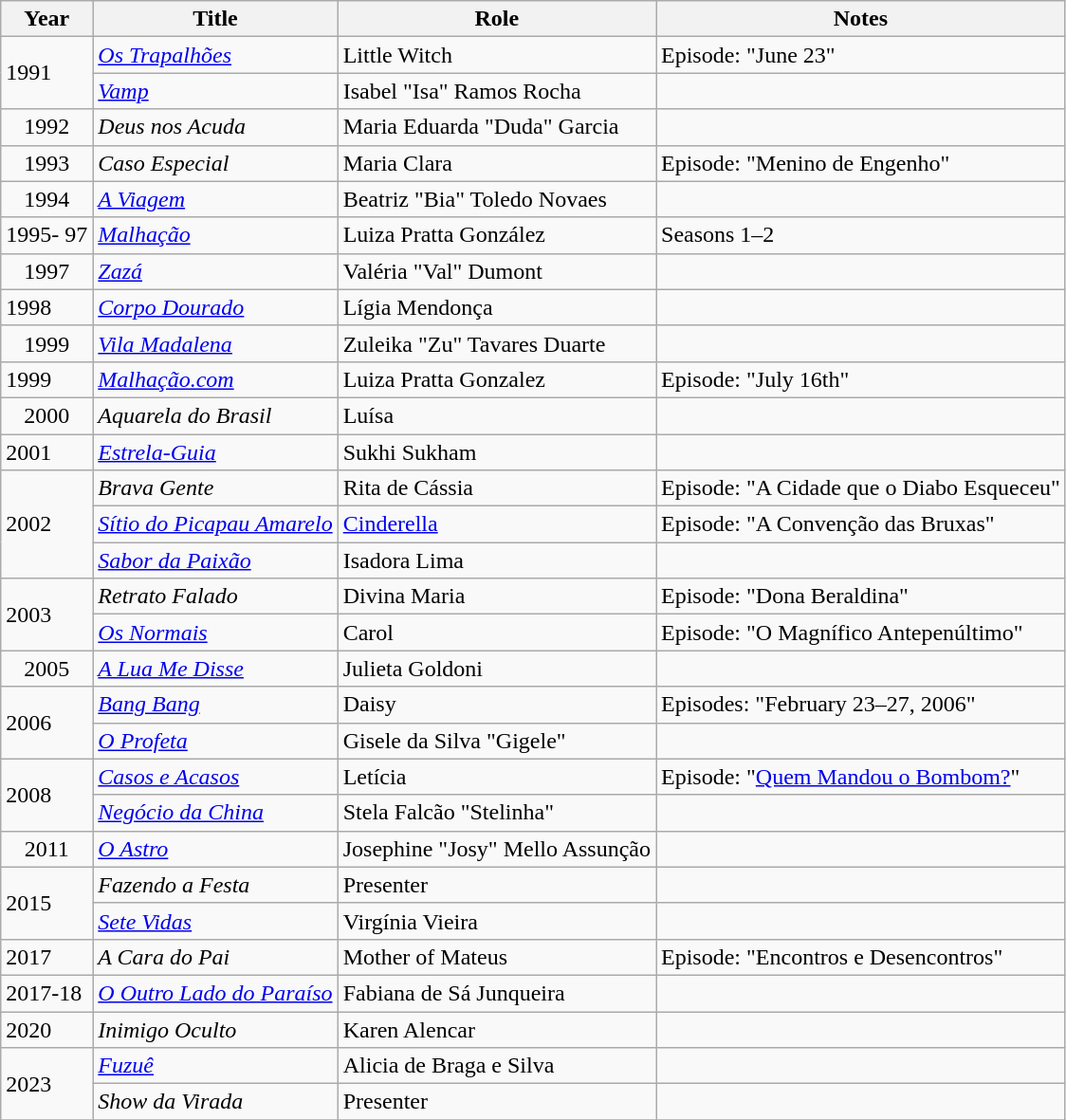<table class="wikitable">
<tr>
<th>Year</th>
<th>Title</th>
<th>Role</th>
<th>Notes</th>
</tr>
<tr>
<td rowspan="2">1991</td>
<td><em><a href='#'>Os Trapalhões</a></em></td>
<td>Little Witch</td>
<td>Episode: "June 23"</td>
</tr>
<tr>
<td><em><a href='#'>Vamp</a></em></td>
<td>Isabel "Isa" Ramos Rocha</td>
<td></td>
</tr>
<tr>
<td style="text-align:center;">1992</td>
<td><em>Deus nos Acuda</em></td>
<td>Maria Eduarda "Duda" Garcia</td>
<td></td>
</tr>
<tr>
<td style="text-align:center;">1993</td>
<td><em>Caso Especial</em></td>
<td>Maria Clara</td>
<td>Episode: "Menino de Engenho"</td>
</tr>
<tr>
<td style="text-align:center;">1994</td>
<td><em><a href='#'>A Viagem</a></em></td>
<td>Beatriz "Bia" Toledo Novaes</td>
<td></td>
</tr>
<tr>
<td style="text-align:center;">1995- 97</td>
<td><em><a href='#'>Malhação</a></em></td>
<td>Luiza Pratta González</td>
<td>Seasons 1–2</td>
</tr>
<tr>
<td style="text-align:center;">1997</td>
<td><em><a href='#'>Zazá</a></em></td>
<td>Valéria "Val" Dumont</td>
<td></td>
</tr>
<tr>
<td>1998</td>
<td><em><a href='#'>Corpo Dourado</a></em></td>
<td>Lígia Mendonça</td>
<td></td>
</tr>
<tr>
<td style="text-align:center;">1999</td>
<td><em><a href='#'>Vila Madalena</a></em></td>
<td>Zuleika "Zu" Tavares Duarte</td>
<td></td>
</tr>
<tr>
<td>1999</td>
<td><em><a href='#'>Malhação.com</a></em></td>
<td>Luiza Pratta Gonzalez</td>
<td>Episode: "July 16th"</td>
</tr>
<tr>
<td style="text-align:center;">2000</td>
<td><em>Aquarela do Brasil</em></td>
<td>Luísa</td>
<td></td>
</tr>
<tr>
<td>2001</td>
<td><em><a href='#'>Estrela-Guia</a></em></td>
<td>Sukhi Sukham</td>
<td></td>
</tr>
<tr>
<td rowspan="3">2002</td>
<td><em>Brava Gente</em></td>
<td>Rita de Cássia</td>
<td>Episode: "A Cidade que o Diabo Esqueceu"</td>
</tr>
<tr>
<td><em><a href='#'>Sítio do Picapau Amarelo</a></em></td>
<td><a href='#'>Cinderella</a></td>
<td>Episode: "A Convenção das Bruxas"</td>
</tr>
<tr>
<td><em><a href='#'>Sabor da Paixão</a></em></td>
<td>Isadora Lima</td>
<td></td>
</tr>
<tr>
<td rowspan="2">2003</td>
<td><em>Retrato Falado</em></td>
<td>Divina Maria</td>
<td>Episode: "Dona Beraldina"</td>
</tr>
<tr>
<td><em><a href='#'>Os Normais</a></em></td>
<td>Carol</td>
<td>Episode: "O Magnífico Antepenúltimo"</td>
</tr>
<tr>
<td style="text-align:center;">2005</td>
<td><em><a href='#'>A Lua Me Disse</a></em></td>
<td>Julieta Goldoni</td>
<td></td>
</tr>
<tr>
<td rowspan=2>2006</td>
<td><em><a href='#'>Bang Bang</a></em></td>
<td>Daisy</td>
<td>Episodes: "February 23–27, 2006"</td>
</tr>
<tr>
<td><em><a href='#'>O Profeta</a></em></td>
<td>Gisele da Silva "Gigele"</td>
<td></td>
</tr>
<tr>
<td rowspan=2>2008</td>
<td><em><a href='#'>Casos e Acasos</a></em></td>
<td>Letícia</td>
<td>Episode: "<a href='#'>Quem Mandou o Bombom?</a>"</td>
</tr>
<tr>
<td><em><a href='#'>Negócio da China</a></em></td>
<td>Stela Falcão "Stelinha"</td>
<td></td>
</tr>
<tr>
<td style="text-align:center;">2011</td>
<td><em><a href='#'>O Astro</a></em></td>
<td>Josephine "Josy" Mello Assunção</td>
<td></td>
</tr>
<tr>
<td rowspan=2>2015</td>
<td><em>Fazendo a Festa</em></td>
<td>Presenter</td>
<td></td>
</tr>
<tr>
<td><em><a href='#'>Sete Vidas</a></em></td>
<td>Virgínia Vieira</td>
<td></td>
</tr>
<tr>
<td>2017</td>
<td><em>A Cara do Pai</em></td>
<td>Mother of Mateus</td>
<td>Episode: "Encontros e Desencontros"</td>
</tr>
<tr>
<td>2017-18</td>
<td><em><a href='#'>O Outro Lado do Paraíso</a></em></td>
<td>Fabiana de Sá Junqueira</td>
<td></td>
</tr>
<tr>
<td>2020</td>
<td><em>Inimigo Oculto</em></td>
<td>Karen Alencar</td>
<td></td>
</tr>
<tr>
<td rowspan="2">2023</td>
<td><em><a href='#'>Fuzuê</a></em></td>
<td>Alicia de Braga e Silva</td>
<td></td>
</tr>
<tr>
<td><em>Show da Virada</em></td>
<td>Presenter</td>
<td></td>
</tr>
<tr>
</tr>
</table>
